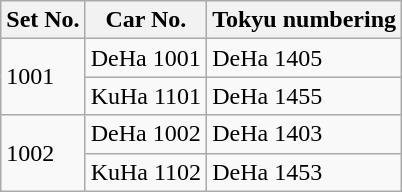<table class="wikitable">
<tr>
<th>Set No.</th>
<th>Car No.</th>
<th>Tokyu numbering</th>
</tr>
<tr>
<td rowspan=2>1001</td>
<td>DeHa 1001</td>
<td>DeHa 1405</td>
</tr>
<tr>
<td>KuHa 1101</td>
<td>DeHa 1455</td>
</tr>
<tr>
<td rowspan=2>1002</td>
<td>DeHa 1002</td>
<td>DeHa 1403</td>
</tr>
<tr>
<td>KuHa 1102</td>
<td>DeHa 1453</td>
</tr>
</table>
